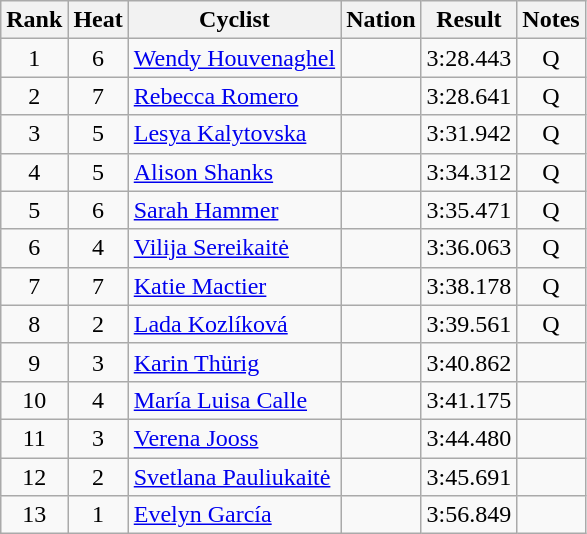<table class="wikitable sortable" style="text-align:center;">
<tr>
<th>Rank</th>
<th>Heat</th>
<th>Cyclist</th>
<th>Nation</th>
<th>Result</th>
<th>Notes</th>
</tr>
<tr>
<td>1</td>
<td>6</td>
<td align=left><a href='#'>Wendy Houvenaghel</a></td>
<td align=left></td>
<td>3:28.443</td>
<td>Q</td>
</tr>
<tr>
<td>2</td>
<td>7</td>
<td align=left><a href='#'>Rebecca Romero</a></td>
<td align=left></td>
<td>3:28.641</td>
<td>Q</td>
</tr>
<tr>
<td>3</td>
<td>5</td>
<td align=left><a href='#'>Lesya Kalytovska</a></td>
<td align=left></td>
<td>3:31.942</td>
<td>Q</td>
</tr>
<tr>
<td>4</td>
<td>5</td>
<td align=left><a href='#'>Alison Shanks</a></td>
<td align=left></td>
<td>3:34.312</td>
<td>Q</td>
</tr>
<tr>
<td>5</td>
<td>6</td>
<td align=left><a href='#'>Sarah Hammer</a></td>
<td align=left></td>
<td>3:35.471</td>
<td>Q</td>
</tr>
<tr>
<td>6</td>
<td>4</td>
<td align=left><a href='#'>Vilija Sereikaitė</a></td>
<td align=left></td>
<td>3:36.063</td>
<td>Q</td>
</tr>
<tr>
<td>7</td>
<td>7</td>
<td align=left><a href='#'>Katie Mactier</a></td>
<td align=left></td>
<td>3:38.178</td>
<td>Q</td>
</tr>
<tr>
<td>8</td>
<td>2</td>
<td align=left><a href='#'>Lada Kozlíková</a></td>
<td align=left></td>
<td>3:39.561</td>
<td>Q</td>
</tr>
<tr>
<td>9</td>
<td>3</td>
<td align=left><a href='#'>Karin Thürig</a></td>
<td align=left></td>
<td>3:40.862</td>
<td></td>
</tr>
<tr>
<td>10</td>
<td>4</td>
<td align=left><a href='#'>María Luisa Calle</a></td>
<td align=left></td>
<td>3:41.175</td>
<td></td>
</tr>
<tr>
<td>11</td>
<td>3</td>
<td align=left><a href='#'>Verena Jooss</a></td>
<td align=left></td>
<td>3:44.480</td>
<td></td>
</tr>
<tr>
<td>12</td>
<td>2</td>
<td align=left><a href='#'>Svetlana Pauliukaitė</a></td>
<td align=left></td>
<td>3:45.691</td>
<td></td>
</tr>
<tr>
<td>13</td>
<td>1</td>
<td align=left><a href='#'>Evelyn García</a></td>
<td align=left></td>
<td>3:56.849</td>
<td></td>
</tr>
</table>
